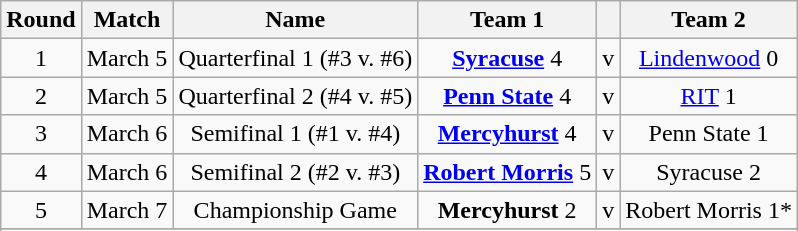<table class=wikitable style="text-align:center">
<tr>
<th>Round</th>
<th>Match</th>
<th>Name</th>
<th>Team 1</th>
<th></th>
<th>Team 2</th>
</tr>
<tr>
<td>1</td>
<td>March 5</td>
<td>Quarterfinal 1 (#3 v. #6)</td>
<td><strong><a href='#'>Syracuse</a></strong> 4</td>
<td>v</td>
<td><a href='#'>Lindenwood</a> 0</td>
</tr>
<tr>
<td>2</td>
<td>March 5</td>
<td>Quarterfinal 2 (#4 v. #5)</td>
<td><strong><a href='#'>Penn State</a></strong> 4</td>
<td>v</td>
<td><a href='#'>RIT</a> 1</td>
</tr>
<tr>
<td>3</td>
<td>March 6</td>
<td>Semifinal 1 (#1 v. #4)</td>
<td><strong><a href='#'>Mercyhurst</a></strong> 4</td>
<td>v</td>
<td>Penn State 1</td>
</tr>
<tr>
<td>4</td>
<td>March 6</td>
<td>Semifinal 2 (#2 v. #3)</td>
<td><strong><a href='#'>Robert Morris</a></strong> 5</td>
<td>v</td>
<td>Syracuse 2</td>
</tr>
<tr>
<td>5</td>
<td>March 7</td>
<td>Championship Game</td>
<td><strong>Mercyhurst</strong> 2</td>
<td>v</td>
<td>Robert Morris 1*</td>
</tr>
<tr>
</tr>
<tr>
</tr>
</table>
